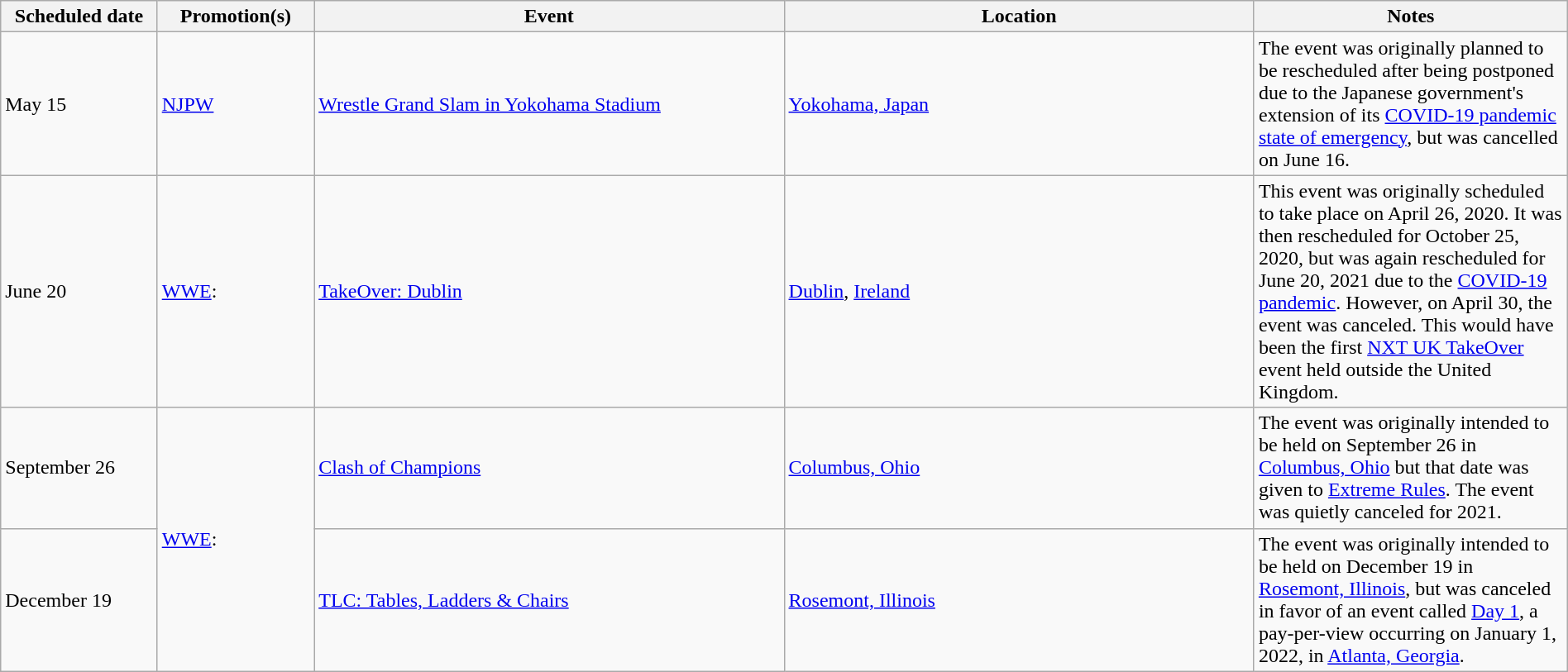<table class="wikitable" style="width:100%;">
<tr>
<th style="width:10%;">Scheduled date</th>
<th style="width="5%">Promotion(s)</th>
<th style="width:30%;">Event</th>
<th style="width:30%;">Location</th>
<th style="width:20%;">Notes</th>
</tr>
<tr>
<td>May 15</td>
<td><a href='#'>NJPW</a></td>
<td><a href='#'>Wrestle Grand Slam in Yokohama Stadium</a></td>
<td><a href='#'>Yokohama, Japan</a></td>
<td>The event was originally planned to be rescheduled after being postponed due to the Japanese government's extension of its <a href='#'>COVID-19 pandemic</a> <a href='#'>state of emergency</a>, but was cancelled on June 16.</td>
</tr>
<tr>
<td>June 20</td>
<td><a href='#'>WWE</a>:</td>
<td><a href='#'>TakeOver: Dublin</a></td>
<td><a href='#'>Dublin</a>, <a href='#'>Ireland</a></td>
<td>This event was originally scheduled to take place on April 26, 2020. It was then rescheduled for October 25, 2020, but was again rescheduled for June 20, 2021 due to the <a href='#'>COVID-19 pandemic</a>. However, on April 30, the event was canceled. This would have been the first <a href='#'>NXT UK TakeOver</a> event held outside the United Kingdom.</td>
</tr>
<tr>
<td>September 26</td>
<td rowspan="2"><a href='#'>WWE</a>:</td>
<td><a href='#'>Clash of Champions</a></td>
<td><a href='#'>Columbus, Ohio</a></td>
<td>The event was originally intended to be held on September 26 in <a href='#'>Columbus, Ohio</a> but that date was given to <a href='#'>Extreme Rules</a>. The event was quietly canceled for 2021.</td>
</tr>
<tr>
<td>December 19</td>
<td><a href='#'>TLC: Tables, Ladders & Chairs</a></td>
<td><a href='#'>Rosemont, Illinois</a></td>
<td>The event was originally intended to be held on December 19 in <a href='#'>Rosemont, Illinois</a>, but was canceled in favor of an event called <a href='#'>Day 1</a>, a pay-per-view occurring on January 1, 2022, in <a href='#'>Atlanta, Georgia</a>.</td>
</tr>
</table>
